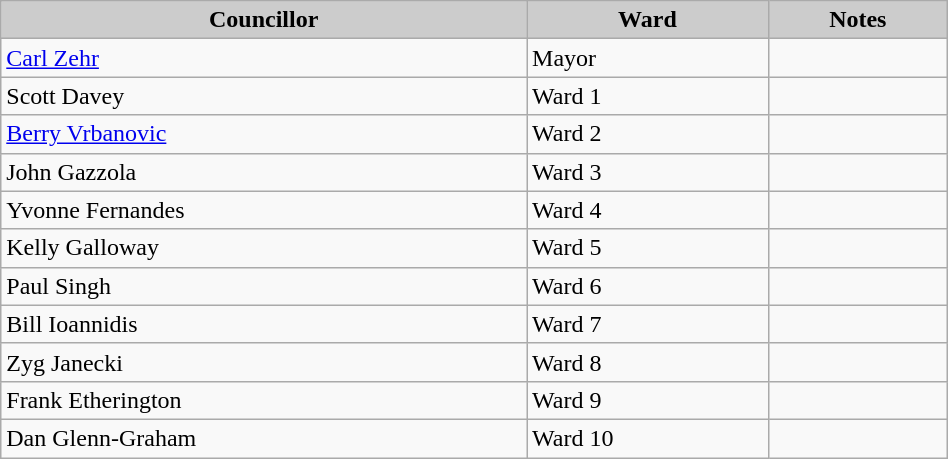<table class="wikitable" width=50%>
<tr>
<th style="background:#cccccc;"><strong>Councillor</strong></th>
<th style="background:#cccccc;"><strong>Ward</strong></th>
<th style="background:#cccccc;"><strong>Notes</strong></th>
</tr>
<tr>
<td><a href='#'>Carl Zehr</a></td>
<td>Mayor</td>
<td></td>
</tr>
<tr>
<td>Scott Davey</td>
<td>Ward 1</td>
<td></td>
</tr>
<tr>
<td><a href='#'>Berry Vrbanovic</a></td>
<td>Ward 2</td>
<td></td>
</tr>
<tr>
<td>John Gazzola</td>
<td>Ward 3</td>
<td></td>
</tr>
<tr>
<td>Yvonne Fernandes</td>
<td>Ward 4</td>
<td></td>
</tr>
<tr>
<td>Kelly Galloway</td>
<td>Ward 5</td>
<td></td>
</tr>
<tr>
<td>Paul Singh</td>
<td>Ward 6</td>
<td></td>
</tr>
<tr>
<td>Bill Ioannidis</td>
<td>Ward 7</td>
<td></td>
</tr>
<tr>
<td>Zyg Janecki</td>
<td>Ward 8</td>
<td></td>
</tr>
<tr>
<td>Frank Etherington</td>
<td>Ward 9</td>
<td></td>
</tr>
<tr>
<td>Dan Glenn-Graham</td>
<td>Ward 10</td>
<td></td>
</tr>
</table>
